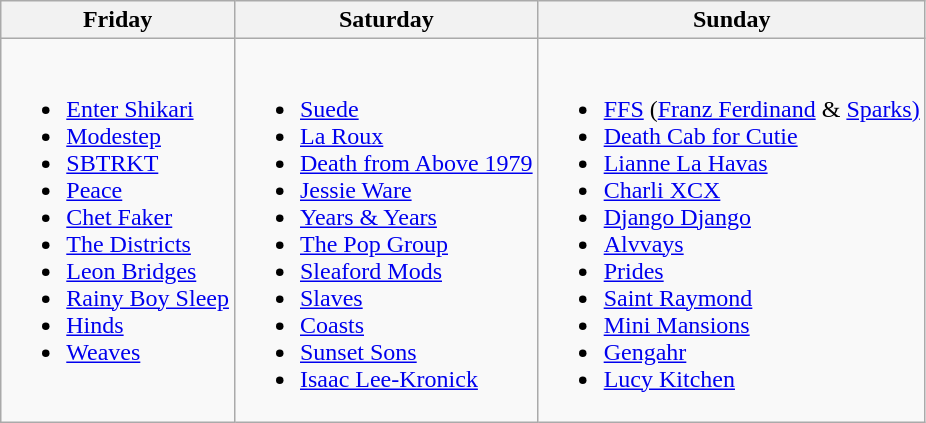<table class="wikitable">
<tr>
<th>Friday</th>
<th>Saturday</th>
<th>Sunday</th>
</tr>
<tr valign="top">
<td><br><ul><li><a href='#'>Enter Shikari</a></li><li><a href='#'>Modestep</a></li><li><a href='#'>SBTRKT</a></li><li><a href='#'>Peace</a></li><li><a href='#'>Chet Faker</a></li><li><a href='#'>The Districts</a></li><li><a href='#'>Leon Bridges</a></li><li><a href='#'>Rainy Boy Sleep</a></li><li><a href='#'>Hinds</a></li><li><a href='#'>Weaves</a></li></ul></td>
<td><br><ul><li><a href='#'>Suede</a></li><li><a href='#'>La Roux</a></li><li><a href='#'>Death from Above 1979</a></li><li><a href='#'>Jessie Ware</a></li><li><a href='#'>Years & Years</a></li><li><a href='#'>The Pop Group</a></li><li><a href='#'>Sleaford Mods</a></li><li><a href='#'>Slaves</a></li><li><a href='#'>Coasts</a></li><li><a href='#'>Sunset Sons</a></li><li><a href='#'>Isaac Lee-Kronick</a></li></ul></td>
<td><br><ul><li><a href='#'>FFS</a> (<a href='#'>Franz Ferdinand</a> & <a href='#'>Sparks)</a></li><li><a href='#'>Death Cab for Cutie</a></li><li><a href='#'>Lianne La Havas</a></li><li><a href='#'>Charli XCX</a></li><li><a href='#'>Django Django</a></li><li><a href='#'>Alvvays</a></li><li><a href='#'>Prides</a></li><li><a href='#'>Saint Raymond</a></li><li><a href='#'>Mini Mansions</a></li><li><a href='#'>Gengahr</a></li><li><a href='#'>Lucy Kitchen</a></li></ul></td>
</tr>
</table>
